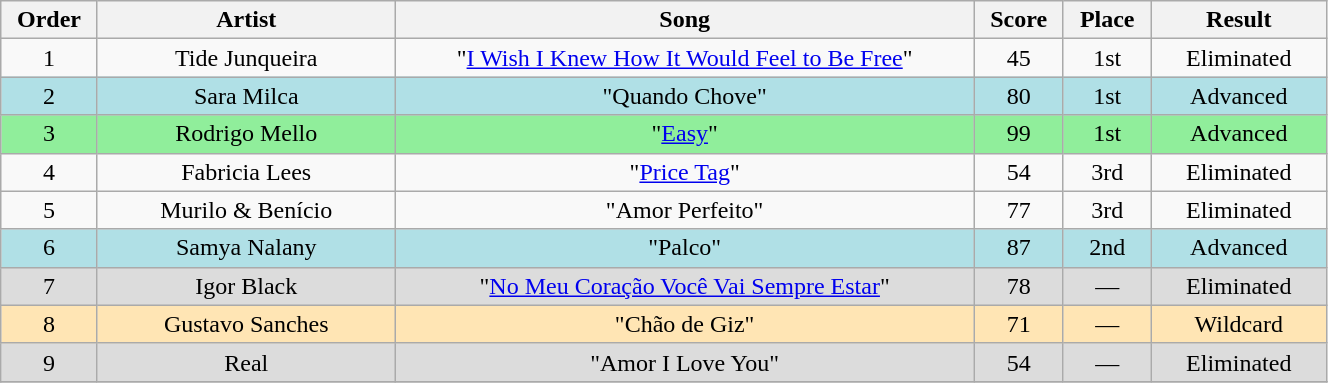<table class="wikitable" style="text-align:center; width:70%;">
<tr>
<th scope="col" width="05%">Order</th>
<th scope="col" width="17%">Artist</th>
<th scope="col" width="33%">Song</th>
<th scope="col" width="05%">Score</th>
<th scope="col" width="05%">Place</th>
<th scope="col" width="10%">Result</th>
</tr>
<tr>
<td>1</td>
<td>Tide Junqueira</td>
<td>"<a href='#'>I Wish I Knew How It Would Feel to Be Free</a>"</td>
<td>45</td>
<td>1st</td>
<td>Eliminated</td>
</tr>
<tr bgcolor=B0E0E6>
<td>2</td>
<td>Sara Milca</td>
<td>"Quando Chove"</td>
<td>80</td>
<td>1st</td>
<td>Advanced</td>
</tr>
<tr bgcolor=90EE9B>
<td>3</td>
<td>Rodrigo Mello</td>
<td>"<a href='#'>Easy</a>"</td>
<td>99</td>
<td>1st</td>
<td>Advanced</td>
</tr>
<tr>
<td>4</td>
<td>Fabricia Lees</td>
<td>"<a href='#'>Price Tag</a>"</td>
<td>54</td>
<td>3rd</td>
<td>Eliminated</td>
</tr>
<tr>
<td>5</td>
<td>Murilo & Benício</td>
<td>"Amor Perfeito"</td>
<td>77</td>
<td>3rd</td>
<td>Eliminated</td>
</tr>
<tr bgcolor=B0E0E6>
<td>6</td>
<td>Samya Nalany</td>
<td>"Palco"</td>
<td>87</td>
<td>2nd</td>
<td>Advanced</td>
</tr>
<tr bgcolor=DCDCDC>
<td>7</td>
<td>Igor Black</td>
<td>"<a href='#'>No Meu Coração Você Vai Sempre Estar</a>"</td>
<td>78</td>
<td>—</td>
<td>Eliminated</td>
</tr>
<tr bgcolor=FFE5B4>
<td>8</td>
<td>Gustavo Sanches</td>
<td>"Chão de Giz"</td>
<td>71</td>
<td>—</td>
<td>Wildcard</td>
</tr>
<tr bgcolor=DCDCDC>
<td>9</td>
<td>Real</td>
<td>"Amor I Love You"</td>
<td>54</td>
<td>—</td>
<td>Eliminated</td>
</tr>
<tr>
</tr>
</table>
